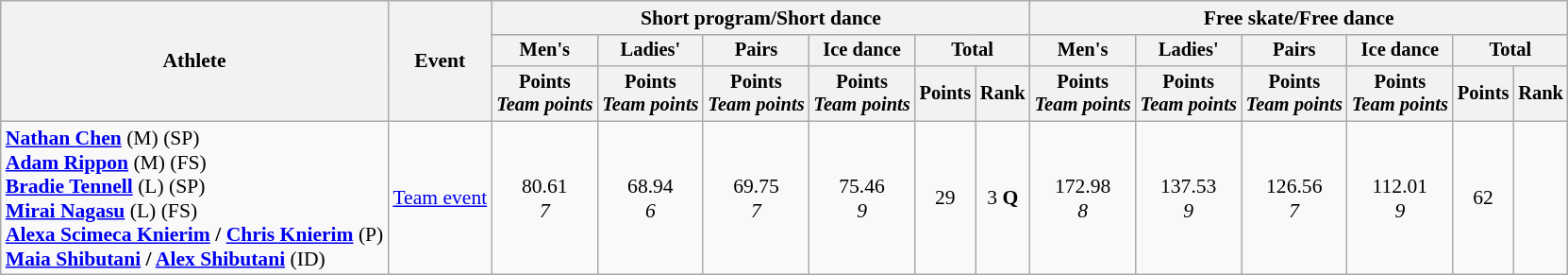<table class=wikitable style=font-size:90%;text-align:center>
<tr>
<th rowspan=3>Athlete</th>
<th rowspan=3>Event</th>
<th colspan=6>Short program/Short dance</th>
<th colspan=6>Free skate/Free dance</th>
</tr>
<tr style=font-size:95%>
<th>Men's</th>
<th>Ladies'</th>
<th>Pairs</th>
<th>Ice dance</th>
<th colspan=2>Total</th>
<th>Men's</th>
<th>Ladies'</th>
<th>Pairs</th>
<th>Ice dance</th>
<th colspan=2>Total</th>
</tr>
<tr style=font-size:95%>
<th>Points<br><em>Team points</em></th>
<th>Points<br><em>Team points</em></th>
<th>Points<br><em>Team points</em></th>
<th>Points<br><em>Team points</em></th>
<th>Points</th>
<th>Rank</th>
<th>Points<br><em>Team points</em></th>
<th>Points<br><em>Team points</em></th>
<th>Points<br><em>Team points</em></th>
<th>Points<br><em>Team points</em></th>
<th>Points</th>
<th>Rank</th>
</tr>
<tr>
<td align=left><strong><a href='#'>Nathan Chen</a></strong> (M) (SP)<br><strong><a href='#'>Adam Rippon</a></strong> (M) (FS)<br><strong><a href='#'>Bradie Tennell</a></strong> (L) (SP)<br><strong><a href='#'>Mirai Nagasu</a></strong> (L) (FS)<br><strong><a href='#'>Alexa Scimeca Knierim</a> / <a href='#'>Chris Knierim</a></strong> (P)<br><strong><a href='#'>Maia Shibutani</a> / <a href='#'>Alex Shibutani</a></strong> (ID)</td>
<td align=left><a href='#'>Team event</a></td>
<td>80.61<br><em>7</em></td>
<td>68.94<br><em>6</em></td>
<td>69.75<br><em>7</em></td>
<td>75.46<br><em>9</em></td>
<td>29</td>
<td>3 <strong>Q</strong></td>
<td>172.98<br><em>8</em></td>
<td>137.53<br><em>9</em></td>
<td>126.56<br><em>7</em></td>
<td>112.01<br><em>9</em></td>
<td>62</td>
<td></td>
</tr>
</table>
